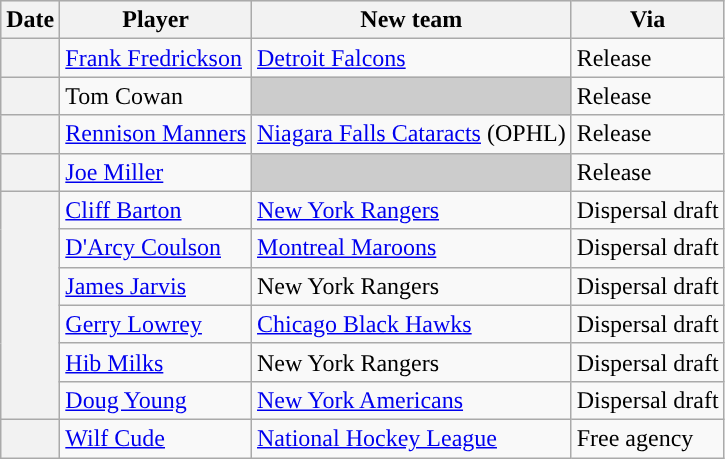<table class="wikitable plainrowheaders">
<tr style="background:#ddd; text-align:center;">
<th>Date</th>
<th>Player</th>
<th>New team</th>
<th>Via</th>
</tr>
<tr>
<th scope="row"></th>
<td><a href='#'>Frank Fredrickson</a></td>
<td><a href='#'>Detroit Falcons</a></td>
<td>Release</td>
</tr>
<tr>
<th scope="row"></th>
<td>Tom Cowan</td>
<td style="background:#ccc"></td>
<td>Release</td>
</tr>
<tr>
<th scope="row"></th>
<td><a href='#'>Rennison Manners</a></td>
<td><a href='#'>Niagara Falls Cataracts</a> (OPHL)</td>
<td>Release</td>
</tr>
<tr>
<th scope="row"></th>
<td><a href='#'>Joe Miller</a></td>
<td style="background:#ccc"></td>
<td>Release</td>
</tr>
<tr>
<th scope="row" rowspan=6></th>
<td><a href='#'>Cliff Barton</a></td>
<td><a href='#'>New York Rangers</a></td>
<td>Dispersal draft</td>
</tr>
<tr>
<td><a href='#'>D'Arcy Coulson</a></td>
<td><a href='#'>Montreal Maroons</a></td>
<td>Dispersal draft</td>
</tr>
<tr>
<td><a href='#'>James Jarvis</a></td>
<td>New York Rangers</td>
<td>Dispersal draft</td>
</tr>
<tr>
<td><a href='#'>Gerry Lowrey</a></td>
<td><a href='#'>Chicago Black Hawks</a></td>
<td>Dispersal draft</td>
</tr>
<tr>
<td><a href='#'>Hib Milks</a></td>
<td>New York Rangers</td>
<td>Dispersal draft</td>
</tr>
<tr>
<td><a href='#'>Doug Young</a></td>
<td><a href='#'>New York Americans</a></td>
<td>Dispersal draft</td>
</tr>
<tr>
<th scope="row"></th>
<td><a href='#'>Wilf Cude</a></td>
<td><a href='#'>National Hockey League</a></td>
<td>Free agency</td>
</tr>
</table>
